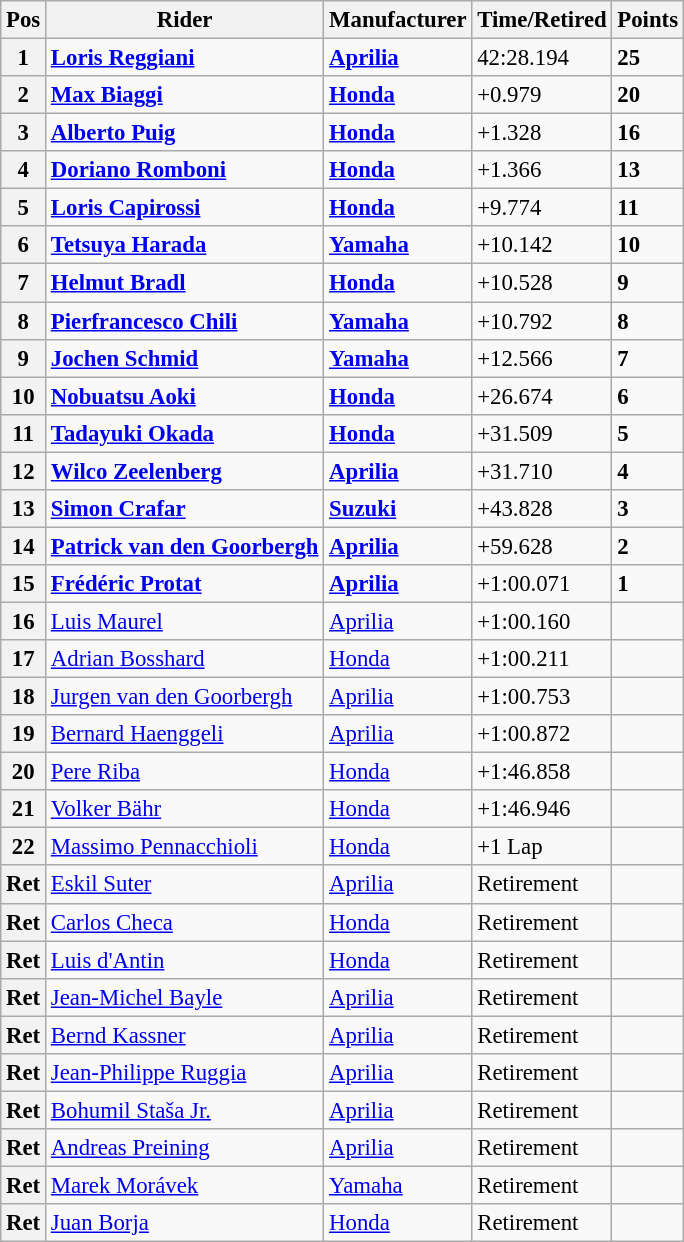<table class="wikitable" style="font-size: 95%;">
<tr>
<th>Pos</th>
<th>Rider</th>
<th>Manufacturer</th>
<th>Time/Retired</th>
<th>Points</th>
</tr>
<tr>
<th>1</th>
<td> <strong><a href='#'>Loris Reggiani</a></strong></td>
<td><strong><a href='#'>Aprilia</a></strong></td>
<td>42:28.194</td>
<td><strong>25</strong></td>
</tr>
<tr>
<th>2</th>
<td> <strong><a href='#'>Max Biaggi</a></strong></td>
<td><strong><a href='#'>Honda</a></strong></td>
<td>+0.979</td>
<td><strong>20</strong></td>
</tr>
<tr>
<th>3</th>
<td> <strong><a href='#'>Alberto Puig</a></strong></td>
<td><strong><a href='#'>Honda</a></strong></td>
<td>+1.328</td>
<td><strong>16</strong></td>
</tr>
<tr>
<th>4</th>
<td> <strong><a href='#'>Doriano Romboni</a></strong></td>
<td><strong><a href='#'>Honda</a></strong></td>
<td>+1.366</td>
<td><strong>13</strong></td>
</tr>
<tr>
<th>5</th>
<td> <strong><a href='#'>Loris Capirossi</a></strong></td>
<td><strong><a href='#'>Honda</a></strong></td>
<td>+9.774</td>
<td><strong>11</strong></td>
</tr>
<tr>
<th>6</th>
<td> <strong><a href='#'>Tetsuya Harada</a></strong></td>
<td><strong><a href='#'>Yamaha</a></strong></td>
<td>+10.142</td>
<td><strong>10</strong></td>
</tr>
<tr>
<th>7</th>
<td> <strong><a href='#'>Helmut Bradl</a></strong></td>
<td><strong><a href='#'>Honda</a></strong></td>
<td>+10.528</td>
<td><strong>9</strong></td>
</tr>
<tr>
<th>8</th>
<td> <strong><a href='#'>Pierfrancesco Chili</a></strong></td>
<td><strong><a href='#'>Yamaha</a></strong></td>
<td>+10.792</td>
<td><strong>8</strong></td>
</tr>
<tr>
<th>9</th>
<td> <strong><a href='#'>Jochen Schmid</a></strong></td>
<td><strong><a href='#'>Yamaha</a></strong></td>
<td>+12.566</td>
<td><strong>7</strong></td>
</tr>
<tr>
<th>10</th>
<td> <strong><a href='#'>Nobuatsu Aoki</a></strong></td>
<td><strong><a href='#'>Honda</a></strong></td>
<td>+26.674</td>
<td><strong>6</strong></td>
</tr>
<tr>
<th>11</th>
<td> <strong><a href='#'>Tadayuki Okada</a></strong></td>
<td><strong><a href='#'>Honda</a></strong></td>
<td>+31.509</td>
<td><strong>5</strong></td>
</tr>
<tr>
<th>12</th>
<td> <strong><a href='#'>Wilco Zeelenberg</a></strong></td>
<td><strong><a href='#'>Aprilia</a></strong></td>
<td>+31.710</td>
<td><strong>4</strong></td>
</tr>
<tr>
<th>13</th>
<td> <strong><a href='#'>Simon Crafar</a></strong></td>
<td><strong><a href='#'>Suzuki</a></strong></td>
<td>+43.828</td>
<td><strong>3</strong></td>
</tr>
<tr>
<th>14</th>
<td> <strong><a href='#'>Patrick van den Goorbergh</a></strong></td>
<td><strong><a href='#'>Aprilia</a></strong></td>
<td>+59.628</td>
<td><strong>2</strong></td>
</tr>
<tr>
<th>15</th>
<td> <strong><a href='#'>Frédéric Protat</a></strong></td>
<td><strong><a href='#'>Aprilia</a></strong></td>
<td>+1:00.071</td>
<td><strong>1</strong></td>
</tr>
<tr>
<th>16</th>
<td> <a href='#'>Luis Maurel</a></td>
<td><a href='#'>Aprilia</a></td>
<td>+1:00.160</td>
<td></td>
</tr>
<tr>
<th>17</th>
<td> <a href='#'>Adrian Bosshard</a></td>
<td><a href='#'>Honda</a></td>
<td>+1:00.211</td>
<td></td>
</tr>
<tr>
<th>18</th>
<td> <a href='#'>Jurgen van den Goorbergh</a></td>
<td><a href='#'>Aprilia</a></td>
<td>+1:00.753</td>
<td></td>
</tr>
<tr>
<th>19</th>
<td> <a href='#'>Bernard Haenggeli</a></td>
<td><a href='#'>Aprilia</a></td>
<td>+1:00.872</td>
<td></td>
</tr>
<tr>
<th>20</th>
<td> <a href='#'>Pere Riba</a></td>
<td><a href='#'>Honda</a></td>
<td>+1:46.858</td>
<td></td>
</tr>
<tr>
<th>21</th>
<td> <a href='#'>Volker Bähr</a></td>
<td><a href='#'>Honda</a></td>
<td>+1:46.946</td>
<td></td>
</tr>
<tr>
<th>22</th>
<td> <a href='#'>Massimo Pennacchioli</a></td>
<td><a href='#'>Honda</a></td>
<td>+1 Lap</td>
<td></td>
</tr>
<tr>
<th>Ret</th>
<td> <a href='#'>Eskil Suter</a></td>
<td><a href='#'>Aprilia</a></td>
<td>Retirement</td>
<td></td>
</tr>
<tr>
<th>Ret</th>
<td> <a href='#'>Carlos Checa</a></td>
<td><a href='#'>Honda</a></td>
<td>Retirement</td>
<td></td>
</tr>
<tr>
<th>Ret</th>
<td> <a href='#'>Luis d'Antin</a></td>
<td><a href='#'>Honda</a></td>
<td>Retirement</td>
<td></td>
</tr>
<tr>
<th>Ret</th>
<td> <a href='#'>Jean-Michel Bayle</a></td>
<td><a href='#'>Aprilia</a></td>
<td>Retirement</td>
<td></td>
</tr>
<tr>
<th>Ret</th>
<td> <a href='#'>Bernd Kassner</a></td>
<td><a href='#'>Aprilia</a></td>
<td>Retirement</td>
<td></td>
</tr>
<tr>
<th>Ret</th>
<td> <a href='#'>Jean-Philippe Ruggia</a></td>
<td><a href='#'>Aprilia</a></td>
<td>Retirement</td>
<td></td>
</tr>
<tr>
<th>Ret</th>
<td> <a href='#'>Bohumil Staša Jr.</a></td>
<td><a href='#'>Aprilia</a></td>
<td>Retirement</td>
<td></td>
</tr>
<tr>
<th>Ret</th>
<td> <a href='#'>Andreas Preining</a></td>
<td><a href='#'>Aprilia</a></td>
<td>Retirement</td>
<td></td>
</tr>
<tr>
<th>Ret</th>
<td> <a href='#'>Marek Morávek</a></td>
<td><a href='#'>Yamaha</a></td>
<td>Retirement</td>
<td></td>
</tr>
<tr>
<th>Ret</th>
<td> <a href='#'>Juan Borja</a></td>
<td><a href='#'>Honda</a></td>
<td>Retirement</td>
<td></td>
</tr>
</table>
